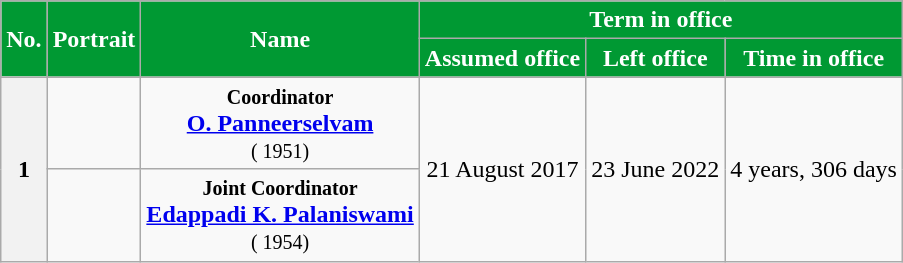<table class="wikitable sortable" style="text-align:center;">
<tr>
<th rowspan=2 style="background-color:#009933;color:white">No.</th>
<th rowspan=2 style="background-color:#009933;color:white">Portrait</th>
<th rowspan=2 style="background-color:#009933;color:white">Name<br></th>
<th colspan=3 style="background-color:#009933;color:white">Term in office</th>
</tr>
<tr>
<th style="background-color:#009933;color:white">Assumed office</th>
<th style="background-color:#009933;color:white">Left office</th>
<th style="background-color:#009933;color:white">Time in office</th>
</tr>
<tr>
<th rowspan=2>1</th>
<td></td>
<td><strong><small>Coordinator</small><br><a href='#'>O. Panneerselvam</a></strong><br><small>( 1951)</small></td>
<td rowspan=2>21 August 2017</td>
<td rowspan=2>23 June 2022</td>
<td rowspan=2>4 years, 306 days</td>
</tr>
<tr>
<td></td>
<td><strong><small>Joint Coordinator</small><br><a href='#'>Edappadi K. Palaniswami</a></strong><br><small>( 1954)</small></td>
</tr>
</table>
